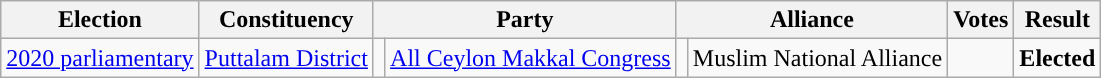<table class="wikitable" style="text-align:left;">
<tr>
<th scope=col>Election</th>
<th scope=col>Constituency</th>
<th scope=col colspan="2">Party</th>
<th scope=col colspan="2">Alliance</th>
<th scope=col>Votes</th>
<th scope=col>Result</th>
</tr>
<tr>
<td><a href='#'>2020 parliamentary</a></td>
<td><a href='#'>Puttalam District</a></td>
<td style="background:"></td>
<td><a href='#'>All Ceylon Makkal Congress</a></td>
<td></td>
<td>Muslim National Alliance</td>
<td align=right></td>
<td><strong>Elected</strong></td>
</tr>
</table>
